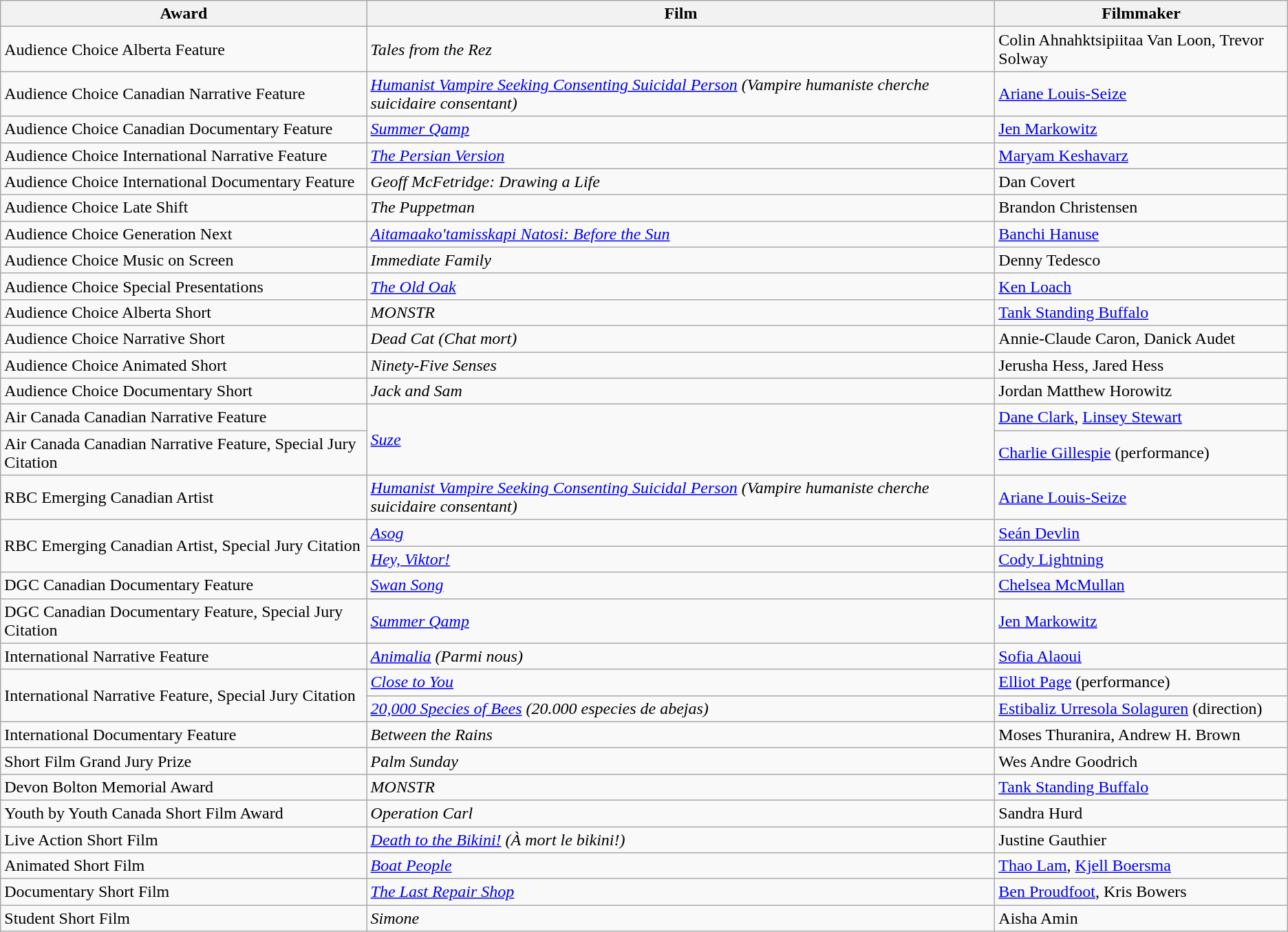<table class="wikitable">
<tr>
<th>Award</th>
<th>Film</th>
<th>Filmmaker</th>
</tr>
<tr>
<td>Audience Choice Alberta Feature</td>
<td><em>Tales from the Rez</em></td>
<td>Colin Ahnahktsipiitaa Van Loon, Trevor Solway</td>
</tr>
<tr>
<td>Audience Choice Canadian Narrative Feature</td>
<td><em><a href='#'>Humanist Vampire Seeking Consenting Suicidal Person</a> (Vampire humaniste cherche suicidaire consentant)</em></td>
<td><a href='#'>Ariane Louis-Seize</a></td>
</tr>
<tr>
<td>Audience Choice Canadian Documentary Feature</td>
<td><em><a href='#'>Summer Qamp</a></em></td>
<td><a href='#'>Jen Markowitz</a></td>
</tr>
<tr>
<td>Audience Choice International Narrative Feature</td>
<td><em><a href='#'>The Persian Version</a></em></td>
<td><a href='#'>Maryam Keshavarz</a></td>
</tr>
<tr>
<td>Audience Choice International Documentary Feature</td>
<td><em>Geoff McFetridge: Drawing a Life</em></td>
<td>Dan Covert</td>
</tr>
<tr>
<td>Audience Choice Late Shift</td>
<td><em>The Puppetman</em></td>
<td>Brandon Christensen</td>
</tr>
<tr>
<td>Audience Choice Generation Next</td>
<td><em><a href='#'>Aitamaako'tamisskapi Natosi: Before the Sun</a></em></td>
<td><a href='#'>Banchi Hanuse</a></td>
</tr>
<tr>
<td>Audience Choice Music on Screen</td>
<td><em>Immediate Family</em></td>
<td>Denny Tedesco</td>
</tr>
<tr>
<td>Audience Choice Special Presentations</td>
<td><em><a href='#'>The Old Oak</a></em></td>
<td><a href='#'>Ken Loach</a></td>
</tr>
<tr>
<td>Audience Choice Alberta Short</td>
<td><em>MONSTR</em></td>
<td><a href='#'>Tank Standing Buffalo</a></td>
</tr>
<tr>
<td>Audience Choice Narrative Short</td>
<td><em>Dead Cat (Chat mort)</em></td>
<td>Annie-Claude Caron, Danick Audet</td>
</tr>
<tr>
<td>Audience Choice Animated Short</td>
<td><em>Ninety-Five Senses</em></td>
<td>Jerusha Hess, Jared Hess</td>
</tr>
<tr>
<td>Audience Choice Documentary Short</td>
<td><em>Jack and Sam</em></td>
<td>Jordan Matthew Horowitz</td>
</tr>
<tr>
<td>Air Canada Canadian Narrative Feature</td>
<td rowspan=2><em><a href='#'>Suze</a></em></td>
<td><a href='#'>Dane Clark</a>, <a href='#'>Linsey Stewart</a></td>
</tr>
<tr>
<td>Air Canada Canadian Narrative Feature, Special Jury Citation</td>
<td><a href='#'>Charlie Gillespie</a> (performance)</td>
</tr>
<tr>
<td>RBC Emerging Canadian Artist</td>
<td><em><a href='#'>Humanist Vampire Seeking Consenting Suicidal Person</a> (Vampire humaniste cherche suicidaire consentant)</em></td>
<td><a href='#'>Ariane Louis-Seize</a></td>
</tr>
<tr>
<td rowspan=2>RBC Emerging Canadian Artist, Special Jury Citation</td>
<td><em><a href='#'>Asog</a></em></td>
<td><a href='#'>Seán Devlin</a></td>
</tr>
<tr>
<td><em><a href='#'>Hey, Viktor!</a></em></td>
<td><a href='#'>Cody Lightning</a></td>
</tr>
<tr>
<td>DGC Canadian Documentary Feature</td>
<td><em><a href='#'>Swan Song</a></em></td>
<td><a href='#'>Chelsea McMullan</a></td>
</tr>
<tr>
<td>DGC Canadian Documentary Feature, Special Jury Citation</td>
<td><em><a href='#'>Summer Qamp</a></em></td>
<td><a href='#'>Jen Markowitz</a></td>
</tr>
<tr>
<td>International Narrative Feature</td>
<td><em><a href='#'>Animalia</a> (Parmi nous)</em></td>
<td><a href='#'>Sofia Alaoui</a></td>
</tr>
<tr>
<td rowspan=2>International Narrative Feature, Special Jury Citation</td>
<td><em><a href='#'>Close to You</a></em></td>
<td><a href='#'>Elliot Page</a> (performance)</td>
</tr>
<tr>
<td><em><a href='#'>20,000 Species of Bees</a> (20.000 especies de abejas)</em></td>
<td><a href='#'>Estibaliz Urresola Solaguren</a> (direction)</td>
</tr>
<tr>
<td>International Documentary Feature</td>
<td><em>Between the Rains</em></td>
<td>Moses Thuranira, Andrew H. Brown</td>
</tr>
<tr>
<td>Short Film Grand Jury Prize</td>
<td><em>Palm Sunday</em></td>
<td>Wes Andre Goodrich</td>
</tr>
<tr>
<td>Devon Bolton Memorial Award</td>
<td><em>MONSTR</em></td>
<td><a href='#'>Tank Standing Buffalo</a></td>
</tr>
<tr>
<td>Youth by Youth Canada Short Film Award</td>
<td><em>Operation Carl</em></td>
<td>Sandra Hurd</td>
</tr>
<tr>
<td>Live Action Short Film</td>
<td><em><a href='#'>Death to the Bikini!</a> (À mort le bikini!)</em></td>
<td>Justine Gauthier</td>
</tr>
<tr>
<td>Animated Short Film</td>
<td><em><a href='#'>Boat People</a></em></td>
<td><a href='#'>Thao Lam</a>, <a href='#'>Kjell Boersma</a></td>
</tr>
<tr>
<td>Documentary Short Film</td>
<td><em><a href='#'>The Last Repair Shop</a></em></td>
<td><a href='#'>Ben Proudfoot</a>, Kris Bowers</td>
</tr>
<tr>
<td>Student Short Film</td>
<td><em>Simone</em></td>
<td>Aisha Amin</td>
</tr>
</table>
